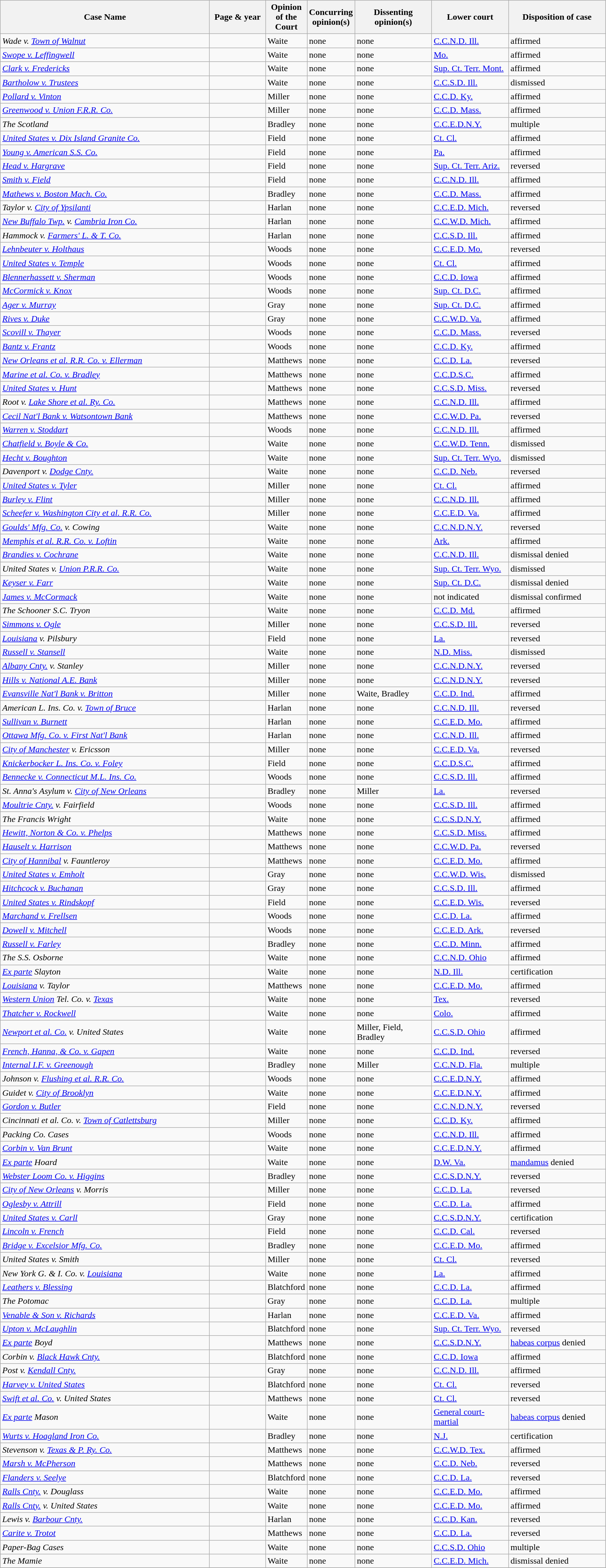<table class="wikitable sortable">
<tr>
<th scope="col" style="width: 375px;">Case Name</th>
<th scope="col" style="width: 95px;">Page & year</th>
<th scope="col" style="width: 10px;">Opinion of the Court</th>
<th scope="col" style="width: 10px;">Concurring opinion(s)</th>
<th scope="col" style="width: 133px;">Dissenting opinion(s)</th>
<th scope="col" style="width: 133px;">Lower court</th>
<th scope="col" style="width: 170px;">Disposition of case</th>
</tr>
<tr>
<td><em>Wade v. <a href='#'>Town of Walnut</a></em></td>
<td align="right"></td>
<td>Waite</td>
<td>none</td>
<td>none</td>
<td><a href='#'>C.C.N.D. Ill.</a></td>
<td>affirmed</td>
</tr>
<tr>
<td><em><a href='#'>Swope v. Leffingwell</a></em></td>
<td align="right"></td>
<td>Waite</td>
<td>none</td>
<td>none</td>
<td><a href='#'>Mo.</a></td>
<td>affirmed</td>
</tr>
<tr>
<td><em><a href='#'>Clark v. Fredericks</a></em></td>
<td align="right"></td>
<td>Waite</td>
<td>none</td>
<td>none</td>
<td><a href='#'>Sup. Ct. Terr. Mont.</a></td>
<td>affirmed</td>
</tr>
<tr>
<td><em><a href='#'>Bartholow v. Trustees</a></em></td>
<td align="right"></td>
<td>Waite</td>
<td>none</td>
<td>none</td>
<td><a href='#'>C.C.S.D. Ill.</a></td>
<td>dismissed</td>
</tr>
<tr>
<td><em><a href='#'>Pollard v. Vinton</a></em></td>
<td align="right"></td>
<td>Miller</td>
<td>none</td>
<td>none</td>
<td><a href='#'>C.C.D. Ky.</a></td>
<td>affirmed</td>
</tr>
<tr>
<td><em><a href='#'>Greenwood v. Union F.R.R. Co.</a></em></td>
<td align="right"></td>
<td>Miller</td>
<td>none</td>
<td>none</td>
<td><a href='#'>C.C.D. Mass.</a></td>
<td>affirmed</td>
</tr>
<tr>
<td><em>The Scotland</em></td>
<td align="right"></td>
<td>Bradley</td>
<td>none</td>
<td>none</td>
<td><a href='#'>C.C.E.D.N.Y.</a></td>
<td>multiple</td>
</tr>
<tr>
<td><em><a href='#'>United States v. Dix Island Granite Co.</a></em></td>
<td align="right"></td>
<td>Field</td>
<td>none</td>
<td>none</td>
<td><a href='#'>Ct. Cl.</a></td>
<td>affirmed</td>
</tr>
<tr>
<td><em><a href='#'>Young v. American S.S. Co.</a></em></td>
<td align="right"></td>
<td>Field</td>
<td>none</td>
<td>none</td>
<td><a href='#'>Pa.</a></td>
<td>affirmed</td>
</tr>
<tr>
<td><em><a href='#'>Head v. Hargrave</a></em></td>
<td align="right"></td>
<td>Field</td>
<td>none</td>
<td>none</td>
<td><a href='#'>Sup. Ct. Terr. Ariz.</a></td>
<td>reversed</td>
</tr>
<tr>
<td><em><a href='#'>Smith v. Field</a></em></td>
<td align="right"></td>
<td>Field</td>
<td>none</td>
<td>none</td>
<td><a href='#'>C.C.N.D. Ill.</a></td>
<td>affirmed</td>
</tr>
<tr>
<td><em><a href='#'>Mathews v. Boston Mach. Co.</a></em></td>
<td align="right"></td>
<td>Bradley</td>
<td>none</td>
<td>none</td>
<td><a href='#'>C.C.D. Mass.</a></td>
<td>affirmed</td>
</tr>
<tr>
<td><em>Taylor v. <a href='#'>City of Ypsilanti</a></em></td>
<td align="right"></td>
<td>Harlan</td>
<td>none</td>
<td>none</td>
<td><a href='#'>C.C.E.D. Mich.</a></td>
<td>reversed</td>
</tr>
<tr>
<td><em><a href='#'>New Buffalo Twp.</a> v. <a href='#'>Cambria Iron Co.</a></em></td>
<td align="right"></td>
<td>Harlan</td>
<td>none</td>
<td>none</td>
<td><a href='#'>C.C.W.D. Mich.</a></td>
<td>affirmed</td>
</tr>
<tr>
<td><em>Hammock v. <a href='#'>Farmers' L. & T. Co.</a></em></td>
<td align="right"></td>
<td>Harlan</td>
<td>none</td>
<td>none</td>
<td><a href='#'>C.C.S.D. Ill.</a></td>
<td>affirmed</td>
</tr>
<tr>
<td><em><a href='#'>Lehnbeuter v. Holthaus</a></em></td>
<td align="right"></td>
<td>Woods</td>
<td>none</td>
<td>none</td>
<td><a href='#'>C.C.E.D. Mo.</a></td>
<td>reversed</td>
</tr>
<tr>
<td><em><a href='#'>United States v. Temple</a></em></td>
<td align="right"></td>
<td>Woods</td>
<td>none</td>
<td>none</td>
<td><a href='#'>Ct. Cl.</a></td>
<td>affirmed</td>
</tr>
<tr>
<td><em><a href='#'>Blennerhassett v. Sherman</a></em></td>
<td align="right"></td>
<td>Woods</td>
<td>none</td>
<td>none</td>
<td><a href='#'>C.C.D. Iowa</a></td>
<td>affirmed</td>
</tr>
<tr>
<td><em><a href='#'>McCormick v. Knox</a></em></td>
<td align="right"></td>
<td>Woods</td>
<td>none</td>
<td>none</td>
<td><a href='#'>Sup. Ct. D.C.</a></td>
<td>affirmed</td>
</tr>
<tr>
<td><em><a href='#'>Ager v. Murray</a></em></td>
<td align="right"></td>
<td>Gray</td>
<td>none</td>
<td>none</td>
<td><a href='#'>Sup. Ct. D.C.</a></td>
<td>affirmed</td>
</tr>
<tr>
<td><em><a href='#'>Rives v. Duke</a></em></td>
<td align="right"></td>
<td>Gray</td>
<td>none</td>
<td>none</td>
<td><a href='#'>C.C.W.D. Va.</a></td>
<td>affirmed</td>
</tr>
<tr>
<td><em><a href='#'>Scovill v. Thayer</a></em></td>
<td align="right"></td>
<td>Woods</td>
<td>none</td>
<td>none</td>
<td><a href='#'>C.C.D. Mass.</a></td>
<td>reversed</td>
</tr>
<tr>
<td><em><a href='#'>Bantz v. Frantz</a></em></td>
<td align="right"></td>
<td>Woods</td>
<td>none</td>
<td>none</td>
<td><a href='#'>C.C.D. Ky.</a></td>
<td>affirmed</td>
</tr>
<tr>
<td><em><a href='#'>New Orleans et al. R.R. Co. v. Ellerman</a></em></td>
<td align="right"></td>
<td>Matthews</td>
<td>none</td>
<td>none</td>
<td><a href='#'>C.C.D. La.</a></td>
<td>reversed</td>
</tr>
<tr>
<td><em><a href='#'>Marine et al. Co. v. Bradley</a></em></td>
<td align="right"></td>
<td>Matthews</td>
<td>none</td>
<td>none</td>
<td><a href='#'>C.C.D.S.C.</a></td>
<td>affirmed</td>
</tr>
<tr>
<td><em><a href='#'>United States v. Hunt</a></em></td>
<td align="right"></td>
<td>Matthews</td>
<td>none</td>
<td>none</td>
<td><a href='#'>C.C.S.D. Miss.</a></td>
<td>reversed</td>
</tr>
<tr>
<td><em>Root v. <a href='#'>Lake Shore et al. Ry. Co.</a></em></td>
<td align="right"></td>
<td>Matthews</td>
<td>none</td>
<td>none</td>
<td><a href='#'>C.C.N.D. Ill.</a></td>
<td>affirmed</td>
</tr>
<tr>
<td><em><a href='#'>Cecil Nat'l Bank v. Watsontown Bank</a></em></td>
<td align="right"></td>
<td>Matthews</td>
<td>none</td>
<td>none</td>
<td><a href='#'>C.C.W.D. Pa.</a></td>
<td>reversed</td>
</tr>
<tr>
<td><em><a href='#'>Warren v. Stoddart</a></em></td>
<td align="right"></td>
<td>Woods</td>
<td>none</td>
<td>none</td>
<td><a href='#'>C.C.N.D. Ill.</a></td>
<td>affirmed</td>
</tr>
<tr>
<td><em><a href='#'>Chatfield v. Boyle & Co.</a></em></td>
<td align="right"></td>
<td>Waite</td>
<td>none</td>
<td>none</td>
<td><a href='#'>C.C.W.D. Tenn.</a></td>
<td>dismissed</td>
</tr>
<tr>
<td><em><a href='#'>Hecht v. Boughton</a></em></td>
<td align="right"></td>
<td>Waite</td>
<td>none</td>
<td>none</td>
<td><a href='#'>Sup. Ct. Terr. Wyo.</a></td>
<td>dismissed</td>
</tr>
<tr>
<td><em>Davenport v. <a href='#'>Dodge Cnty.</a></em></td>
<td align="right"></td>
<td>Waite</td>
<td>none</td>
<td>none</td>
<td><a href='#'>C.C.D. Neb.</a></td>
<td>reversed</td>
</tr>
<tr>
<td><em><a href='#'>United States v. Tyler</a></em></td>
<td align="right"></td>
<td>Miller</td>
<td>none</td>
<td>none</td>
<td><a href='#'>Ct. Cl.</a></td>
<td>affirmed</td>
</tr>
<tr>
<td><em><a href='#'>Burley v. Flint</a></em></td>
<td align="right"></td>
<td>Miller</td>
<td>none</td>
<td>none</td>
<td><a href='#'>C.C.N.D. Ill.</a></td>
<td>affirmed</td>
</tr>
<tr>
<td><em><a href='#'>Scheefer v. Washington City et al. R.R. Co.</a></em></td>
<td align="right"></td>
<td>Miller</td>
<td>none</td>
<td>none</td>
<td><a href='#'>C.C.E.D. Va.</a></td>
<td>affirmed</td>
</tr>
<tr>
<td><em><a href='#'>Goulds' Mfg. Co.</a> v. Cowing</em></td>
<td align="right"></td>
<td>Waite</td>
<td>none</td>
<td>none</td>
<td><a href='#'>C.C.N.D.N.Y.</a></td>
<td>reversed</td>
</tr>
<tr>
<td><em><a href='#'>Memphis et al. R.R. Co. v. Loftin</a></em></td>
<td align="right"></td>
<td>Waite</td>
<td>none</td>
<td>none</td>
<td><a href='#'>Ark.</a></td>
<td>affirmed</td>
</tr>
<tr>
<td><em><a href='#'>Brandies v. Cochrane</a></em></td>
<td align="right"></td>
<td>Waite</td>
<td>none</td>
<td>none</td>
<td><a href='#'>C.C.N.D. Ill.</a></td>
<td>dismissal denied</td>
</tr>
<tr>
<td><em>United States v. <a href='#'>Union P.R.R. Co.</a></em></td>
<td align="right"></td>
<td>Waite</td>
<td>none</td>
<td>none</td>
<td><a href='#'>Sup. Ct. Terr. Wyo.</a></td>
<td>dismissed</td>
</tr>
<tr>
<td><em><a href='#'>Keyser v. Farr</a></em></td>
<td align="right"></td>
<td>Waite</td>
<td>none</td>
<td>none</td>
<td><a href='#'>Sup. Ct. D.C.</a></td>
<td>dismissal denied</td>
</tr>
<tr>
<td><em><a href='#'>James v. McCormack</a></em></td>
<td align="right"></td>
<td>Waite</td>
<td>none</td>
<td>none</td>
<td>not indicated</td>
<td>dismissal confirmed</td>
</tr>
<tr>
<td><em>The Schooner S.C. Tryon</em></td>
<td align="right"></td>
<td>Waite</td>
<td>none</td>
<td>none</td>
<td><a href='#'>C.C.D. Md.</a></td>
<td>affirmed</td>
</tr>
<tr>
<td><em><a href='#'>Simmons v. Ogle</a></em></td>
<td align="right"></td>
<td>Miller</td>
<td>none</td>
<td>none</td>
<td><a href='#'>C.C.S.D. Ill.</a></td>
<td>reversed</td>
</tr>
<tr>
<td><em><a href='#'>Louisiana</a> v. Pilsbury</em></td>
<td align="right"></td>
<td>Field</td>
<td>none</td>
<td>none</td>
<td><a href='#'>La.</a></td>
<td>reversed</td>
</tr>
<tr>
<td><em><a href='#'>Russell v. Stansell</a></em></td>
<td align="right"></td>
<td>Waite</td>
<td>none</td>
<td>none</td>
<td><a href='#'>N.D. Miss.</a></td>
<td>dismissed</td>
</tr>
<tr>
<td><em><a href='#'>Albany Cnty.</a> v. Stanley</em></td>
<td align="right"></td>
<td>Miller</td>
<td>none</td>
<td>none</td>
<td><a href='#'>C.C.N.D.N.Y.</a></td>
<td>reversed</td>
</tr>
<tr>
<td><em><a href='#'>Hills v. National A.E. Bank</a></em></td>
<td align="right"></td>
<td>Miller</td>
<td>none</td>
<td>none</td>
<td><a href='#'>C.C.N.D.N.Y.</a></td>
<td>reversed</td>
</tr>
<tr>
<td><em><a href='#'>Evansville Nat'l Bank v. Britton </a></em></td>
<td align="right"></td>
<td>Miller</td>
<td>none</td>
<td>Waite, Bradley</td>
<td><a href='#'>C.C.D. Ind.</a></td>
<td>affirmed</td>
</tr>
<tr>
<td><em>American L. Ins. Co. v. <a href='#'>Town of Bruce</a></em></td>
<td align="right"></td>
<td>Harlan</td>
<td>none</td>
<td>none</td>
<td><a href='#'>C.C.N.D. Ill.</a></td>
<td>reversed</td>
</tr>
<tr>
<td><em><a href='#'>Sullivan v. Burnett</a></em></td>
<td align="right"></td>
<td>Harlan</td>
<td>none</td>
<td>none</td>
<td><a href='#'>C.C.E.D. Mo.</a></td>
<td>affirmed</td>
</tr>
<tr>
<td><em><a href='#'>Ottawa Mfg. Co. v. First Nat'l Bank</a></em></td>
<td align="right"></td>
<td>Harlan</td>
<td>none</td>
<td>none</td>
<td><a href='#'>C.C.N.D. Ill.</a></td>
<td>affirmed</td>
</tr>
<tr>
<td><em><a href='#'>City of Manchester</a> v. Ericsson</em></td>
<td align="right"></td>
<td>Miller</td>
<td>none</td>
<td>none</td>
<td><a href='#'>C.C.E.D. Va.</a></td>
<td>reversed</td>
</tr>
<tr>
<td><em><a href='#'>Knickerbocker L. Ins. Co. v. Foley</a></em></td>
<td align="right"></td>
<td>Field</td>
<td>none</td>
<td>none</td>
<td><a href='#'>C.C.D.S.C.</a></td>
<td>affirmed</td>
</tr>
<tr>
<td><em><a href='#'>Bennecke v. Connecticut M.L. Ins. Co.</a></em></td>
<td align="right"></td>
<td>Woods</td>
<td>none</td>
<td>none</td>
<td><a href='#'>C.C.S.D. Ill.</a></td>
<td>affirmed</td>
</tr>
<tr>
<td><em>St. Anna's Asylum v. <a href='#'>City of New Orleans</a></em></td>
<td align="right"></td>
<td>Bradley</td>
<td>none</td>
<td>Miller</td>
<td><a href='#'>La.</a></td>
<td>reversed</td>
</tr>
<tr>
<td><em><a href='#'>Moultrie Cnty.</a> v. Fairfield</em></td>
<td align="right"></td>
<td>Woods</td>
<td>none</td>
<td>none</td>
<td><a href='#'>C.C.S.D. Ill.</a></td>
<td>affirmed</td>
</tr>
<tr>
<td><em>The Francis Wright</em></td>
<td align="right"></td>
<td>Waite</td>
<td>none</td>
<td>none</td>
<td><a href='#'>C.C.S.D.N.Y.</a></td>
<td>affirmed</td>
</tr>
<tr>
<td><em><a href='#'>Hewitt, Norton & Co. v. Phelps</a></em></td>
<td align="right"></td>
<td>Matthews</td>
<td>none</td>
<td>none</td>
<td><a href='#'>C.C.S.D. Miss.</a></td>
<td>affirmed</td>
</tr>
<tr>
<td><em><a href='#'>Hauselt v. Harrison</a></em></td>
<td align="right"></td>
<td>Matthews</td>
<td>none</td>
<td>none</td>
<td><a href='#'>C.C.W.D. Pa.</a></td>
<td>reversed</td>
</tr>
<tr>
<td><em><a href='#'>City of Hannibal</a> v. Fauntleroy</em></td>
<td align="right"></td>
<td>Matthews</td>
<td>none</td>
<td>none</td>
<td><a href='#'>C.C.E.D. Mo.</a></td>
<td>affirmed</td>
</tr>
<tr>
<td><em><a href='#'>United States v. Emholt</a></em></td>
<td align="right"></td>
<td>Gray</td>
<td>none</td>
<td>none</td>
<td><a href='#'>C.C.W.D. Wis.</a></td>
<td>dismissed</td>
</tr>
<tr>
<td><em><a href='#'>Hitchcock v. Buchanan</a></em></td>
<td align="right"></td>
<td>Gray</td>
<td>none</td>
<td>none</td>
<td><a href='#'>C.C.S.D. Ill.</a></td>
<td>affirmed</td>
</tr>
<tr>
<td><em><a href='#'>United States v. Rindskopf</a></em></td>
<td align="right"></td>
<td>Field</td>
<td>none</td>
<td>none</td>
<td><a href='#'>C.C.E.D. Wis.</a></td>
<td>reversed</td>
</tr>
<tr>
<td><em><a href='#'>Marchand v. Frellsen</a></em></td>
<td align="right"></td>
<td>Woods</td>
<td>none</td>
<td>none</td>
<td><a href='#'>C.C.D. La.</a></td>
<td>affirmed</td>
</tr>
<tr>
<td><em><a href='#'>Dowell v. Mitchell</a></em></td>
<td align="right"></td>
<td>Woods</td>
<td>none</td>
<td>none</td>
<td><a href='#'>C.C.E.D. Ark.</a></td>
<td>reversed</td>
</tr>
<tr>
<td><em><a href='#'>Russell v. Farley</a></em></td>
<td align="right"></td>
<td>Bradley</td>
<td>none</td>
<td>none</td>
<td><a href='#'>C.C.D. Minn.</a></td>
<td>affirmed</td>
</tr>
<tr>
<td><em>The S.S. Osborne</em></td>
<td align="right"></td>
<td>Waite</td>
<td>none</td>
<td>none</td>
<td><a href='#'>C.C.N.D. Ohio</a></td>
<td>affirmed</td>
</tr>
<tr>
<td><em><a href='#'>Ex parte</a> Slayton</em></td>
<td align="right"></td>
<td>Waite</td>
<td>none</td>
<td>none</td>
<td><a href='#'>N.D. Ill.</a></td>
<td>certification</td>
</tr>
<tr>
<td><em><a href='#'>Louisiana</a> v. Taylor</em></td>
<td align="right"></td>
<td>Matthews</td>
<td>none</td>
<td>none</td>
<td><a href='#'>C.C.E.D. Mo.</a></td>
<td>affirmed</td>
</tr>
<tr>
<td><em><a href='#'>Western Union</a> Tel. Co. v. <a href='#'>Texas</a></em></td>
<td align="right"></td>
<td>Waite</td>
<td>none</td>
<td>none</td>
<td><a href='#'>Tex.</a></td>
<td>reversed</td>
</tr>
<tr>
<td><em><a href='#'>Thatcher v. Rockwell</a></em></td>
<td align="right"></td>
<td>Waite</td>
<td>none</td>
<td>none</td>
<td><a href='#'>Colo.</a></td>
<td>affirmed</td>
</tr>
<tr>
<td><em><a href='#'>Newport et al. Co.</a> v. United States</em></td>
<td align="right"></td>
<td>Waite</td>
<td>none</td>
<td>Miller, Field, Bradley</td>
<td><a href='#'>C.C.S.D. Ohio</a></td>
<td>affirmed</td>
</tr>
<tr>
<td><em><a href='#'>French, Hanna, & Co. v. Gapen</a></em></td>
<td align="right"></td>
<td>Waite</td>
<td>none</td>
<td>none</td>
<td><a href='#'>C.C.D. Ind.</a></td>
<td>reversed</td>
</tr>
<tr>
<td><em><a href='#'>Internal I.F. v. Greenough</a></em></td>
<td align="right"></td>
<td>Bradley</td>
<td>none</td>
<td>Miller</td>
<td><a href='#'>C.C.N.D. Fla.</a></td>
<td>multiple</td>
</tr>
<tr>
<td><em>Johnson v. <a href='#'>Flushing et al. R.R. Co.</a></em></td>
<td align="right"></td>
<td>Woods</td>
<td>none</td>
<td>none</td>
<td><a href='#'>C.C.E.D.N.Y.</a></td>
<td>affirmed</td>
</tr>
<tr>
<td><em>Guidet v. <a href='#'>City of Brooklyn</a></em></td>
<td align="right"></td>
<td>Waite</td>
<td>none</td>
<td>none</td>
<td><a href='#'>C.C.E.D.N.Y.</a></td>
<td>affirmed</td>
</tr>
<tr>
<td><em><a href='#'>Gordon v. Butler</a></em></td>
<td align="right"></td>
<td>Field</td>
<td>none</td>
<td>none</td>
<td><a href='#'>C.C.N.D.N.Y.</a></td>
<td>reversed</td>
</tr>
<tr>
<td><em>Cincinnati et al. Co. v. <a href='#'>Town of Catlettsburg</a></em></td>
<td align="right"></td>
<td>Miller</td>
<td>none</td>
<td>none</td>
<td><a href='#'>C.C.D. Ky.</a></td>
<td>affirmed</td>
</tr>
<tr>
<td><em>Packing Co. Cases</em></td>
<td align="right"></td>
<td>Woods</td>
<td>none</td>
<td>none</td>
<td><a href='#'>C.C.N.D. Ill.</a></td>
<td>affirmed</td>
</tr>
<tr>
<td><em><a href='#'>Corbin v. Van Brunt</a></em></td>
<td align="right"></td>
<td>Waite</td>
<td>none</td>
<td>none</td>
<td><a href='#'>C.C.E.D.N.Y.</a></td>
<td>affirmed</td>
</tr>
<tr>
<td><em><a href='#'>Ex parte</a> Hoard</em></td>
<td align="right"></td>
<td>Waite</td>
<td>none</td>
<td>none</td>
<td><a href='#'>D.W. Va.</a></td>
<td><a href='#'>mandamus</a> denied</td>
</tr>
<tr>
<td><em><a href='#'>Webster Loom Co. v. Higgins</a></em></td>
<td align="right"></td>
<td>Bradley</td>
<td>none</td>
<td>none</td>
<td><a href='#'>C.C.S.D.N.Y.</a></td>
<td>reversed</td>
</tr>
<tr>
<td><em><a href='#'>City of New Orleans</a> v. Morris</em></td>
<td align="right"></td>
<td>Miller</td>
<td>none</td>
<td>none</td>
<td><a href='#'>C.C.D. La.</a></td>
<td>reversed</td>
</tr>
<tr>
<td><em><a href='#'>Oglesby v. Attrill</a></em></td>
<td align="right"></td>
<td>Field</td>
<td>none</td>
<td>none</td>
<td><a href='#'>C.C.D. La.</a></td>
<td>affirmed</td>
</tr>
<tr>
<td><em><a href='#'>United States v. Carll</a></em></td>
<td align="right"></td>
<td>Gray</td>
<td>none</td>
<td>none</td>
<td><a href='#'>C.C.S.D.N.Y.</a></td>
<td>certification</td>
</tr>
<tr>
<td><em><a href='#'>Lincoln v. French</a></em></td>
<td align="right"></td>
<td>Field</td>
<td>none</td>
<td>none</td>
<td><a href='#'>C.C.D. Cal.</a></td>
<td>reversed</td>
</tr>
<tr>
<td><em><a href='#'>Bridge v. Excelsior Mfg. Co.</a></em></td>
<td align="right"></td>
<td>Bradley</td>
<td>none</td>
<td>none</td>
<td><a href='#'>C.C.E.D. Mo.</a></td>
<td>affirmed</td>
</tr>
<tr>
<td><em>United States v. Smith</em></td>
<td align="right"></td>
<td>Miller</td>
<td>none</td>
<td>none</td>
<td><a href='#'>Ct. Cl.</a></td>
<td>reversed</td>
</tr>
<tr>
<td><em>New York G. & I. Co. v. <a href='#'>Louisiana</a></em></td>
<td align="right"></td>
<td>Waite</td>
<td>none</td>
<td>none</td>
<td><a href='#'>La.</a></td>
<td>affirmed</td>
</tr>
<tr>
<td><em><a href='#'>Leathers v. Blessing</a></em></td>
<td align="right"></td>
<td>Blatchford</td>
<td>none</td>
<td>none</td>
<td><a href='#'>C.C.D. La.</a></td>
<td>affirmed</td>
</tr>
<tr>
<td><em>The Potomac</em></td>
<td align="right"></td>
<td>Gray</td>
<td>none</td>
<td>none</td>
<td><a href='#'>C.C.D. La.</a></td>
<td>multiple</td>
</tr>
<tr>
<td><em><a href='#'>Venable & Son v. Richards</a></em></td>
<td align="right"></td>
<td>Harlan</td>
<td>none</td>
<td>none</td>
<td><a href='#'>C.C.E.D. Va.</a></td>
<td>affirmed</td>
</tr>
<tr>
<td><em><a href='#'>Upton v. McLaughlin</a></em></td>
<td align="right"></td>
<td>Blatchford</td>
<td>none</td>
<td>none</td>
<td><a href='#'>Sup. Ct. Terr. Wyo.</a></td>
<td>reversed</td>
</tr>
<tr>
<td><em><a href='#'>Ex parte</a> Boyd</em></td>
<td align="right"></td>
<td>Matthews</td>
<td>none</td>
<td>none</td>
<td><a href='#'>C.C.S.D.N.Y.</a></td>
<td><a href='#'>habeas corpus</a> denied</td>
</tr>
<tr>
<td><em>Corbin v. <a href='#'>Black Hawk Cnty.</a></em></td>
<td align="right"></td>
<td>Blatchford</td>
<td>none</td>
<td>none</td>
<td><a href='#'>C.C.D. Iowa</a></td>
<td>affirmed</td>
</tr>
<tr>
<td><em>Post v. <a href='#'>Kendall Cnty.</a></em></td>
<td align="right"></td>
<td>Gray</td>
<td>none</td>
<td>none</td>
<td><a href='#'>C.C.N.D. Ill.</a></td>
<td>affirmed</td>
</tr>
<tr>
<td><em><a href='#'>Harvey v. United States</a></em></td>
<td align="right"></td>
<td>Blatchford</td>
<td>none</td>
<td>none</td>
<td><a href='#'>Ct. Cl.</a></td>
<td>reversed</td>
</tr>
<tr>
<td><em><a href='#'>Swift et al. Co.</a> v. United States</em></td>
<td align="right"></td>
<td>Matthews</td>
<td>none</td>
<td>none</td>
<td><a href='#'>Ct. Cl.</a></td>
<td>reversed</td>
</tr>
<tr>
<td><em><a href='#'>Ex parte</a> Mason</em></td>
<td align="right"></td>
<td>Waite</td>
<td>none</td>
<td>none</td>
<td><a href='#'>General court-martial</a></td>
<td><a href='#'>habeas corpus</a> denied</td>
</tr>
<tr>
<td><em><a href='#'>Wurts v. Hoagland Iron Co.</a></em></td>
<td align="right"></td>
<td>Bradley</td>
<td>none</td>
<td>none</td>
<td><a href='#'>N.J.</a></td>
<td>certification</td>
</tr>
<tr>
<td><em>Stevenson v. <a href='#'>Texas & P. Ry. Co.</a></em></td>
<td align="right"></td>
<td>Matthews</td>
<td>none</td>
<td>none</td>
<td><a href='#'>C.C.W.D. Tex.</a></td>
<td>affirmed</td>
</tr>
<tr>
<td><em><a href='#'>Marsh v. McPherson</a></em></td>
<td align="right"></td>
<td>Matthews</td>
<td>none</td>
<td>none</td>
<td><a href='#'>C.C.D. Neb.</a></td>
<td>reversed</td>
</tr>
<tr>
<td><em><a href='#'>Flanders v. Seelye</a></em></td>
<td align="right"></td>
<td>Blatchford</td>
<td>none</td>
<td>none</td>
<td><a href='#'>C.C.D. La.</a></td>
<td>reversed</td>
</tr>
<tr>
<td><em><a href='#'>Ralls Cnty.</a> v. Douglass</em></td>
<td align="right"></td>
<td>Waite</td>
<td>none</td>
<td>none</td>
<td><a href='#'>C.C.E.D. Mo.</a></td>
<td>affirmed</td>
</tr>
<tr>
<td><em><a href='#'>Ralls Cnty.</a> v. United States</em></td>
<td align="right"></td>
<td>Waite</td>
<td>none</td>
<td>none</td>
<td><a href='#'>C.C.E.D. Mo.</a></td>
<td>affirmed</td>
</tr>
<tr>
<td><em>Lewis v. <a href='#'>Barbour Cnty.</a></em></td>
<td align="right"></td>
<td>Harlan</td>
<td>none</td>
<td>none</td>
<td><a href='#'>C.C.D. Kan.</a></td>
<td>reversed</td>
</tr>
<tr>
<td><em><a href='#'>Carite v. Trotot</a></em></td>
<td align="right"></td>
<td>Matthews</td>
<td>none</td>
<td>none</td>
<td><a href='#'>C.C.D. La.</a></td>
<td>reversed</td>
</tr>
<tr>
<td><em>Paper-Bag Cases</em></td>
<td align="right"></td>
<td>Waite</td>
<td>none</td>
<td>none</td>
<td><a href='#'>C.C.S.D. Ohio</a></td>
<td>multiple</td>
</tr>
<tr>
<td><em>The Mamie</em></td>
<td align="right"></td>
<td>Waite</td>
<td>none</td>
<td>none</td>
<td><a href='#'>C.C.E.D. Mich.</a></td>
<td>dismissal denied</td>
</tr>
<tr>
</tr>
</table>
